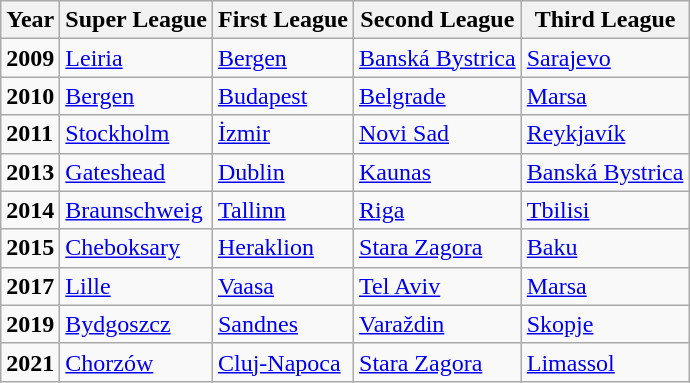<table class="wikitable">
<tr>
<th>Year</th>
<th>Super League</th>
<th>First League</th>
<th>Second League</th>
<th>Third League</th>
</tr>
<tr>
<td><strong>2009</strong></td>
<td> <a href='#'>Leiria</a></td>
<td> <a href='#'>Bergen</a></td>
<td> <a href='#'>Banská Bystrica</a></td>
<td> <a href='#'>Sarajevo</a></td>
</tr>
<tr>
<td><strong>2010</strong></td>
<td> <a href='#'>Bergen</a></td>
<td> <a href='#'>Budapest</a></td>
<td> <a href='#'>Belgrade</a></td>
<td> <a href='#'>Marsa</a></td>
</tr>
<tr>
<td><strong>2011</strong></td>
<td> <a href='#'>Stockholm</a></td>
<td> <a href='#'>İzmir</a></td>
<td> <a href='#'>Novi Sad</a></td>
<td> <a href='#'>Reykjavík</a></td>
</tr>
<tr>
<td><strong>2013</strong></td>
<td> <a href='#'>Gateshead</a></td>
<td> <a href='#'>Dublin</a></td>
<td> <a href='#'>Kaunas</a></td>
<td> <a href='#'>Banská Bystrica</a></td>
</tr>
<tr>
<td><strong>2014</strong></td>
<td> <a href='#'>Braunschweig</a></td>
<td> <a href='#'>Tallinn</a></td>
<td> <a href='#'>Riga</a></td>
<td> <a href='#'>Tbilisi</a></td>
</tr>
<tr>
<td><strong>2015</strong></td>
<td> <a href='#'>Cheboksary</a></td>
<td> <a href='#'>Heraklion</a></td>
<td> <a href='#'>Stara Zagora</a></td>
<td> <a href='#'>Baku</a></td>
</tr>
<tr>
<td><strong>2017</strong></td>
<td> <a href='#'>Lille</a></td>
<td> <a href='#'>Vaasa</a></td>
<td> <a href='#'>Tel Aviv</a></td>
<td> <a href='#'>Marsa</a></td>
</tr>
<tr>
<td><strong>2019</strong></td>
<td> <a href='#'>Bydgoszcz</a></td>
<td> <a href='#'>Sandnes</a></td>
<td> <a href='#'>Varaždin</a></td>
<td> <a href='#'>Skopje</a></td>
</tr>
<tr>
<td><strong>2021</strong></td>
<td> <a href='#'>Chorzów</a></td>
<td> <a href='#'>Cluj-Napoca</a></td>
<td> <a href='#'>Stara Zagora</a></td>
<td> <a href='#'>Limassol</a></td>
</tr>
</table>
